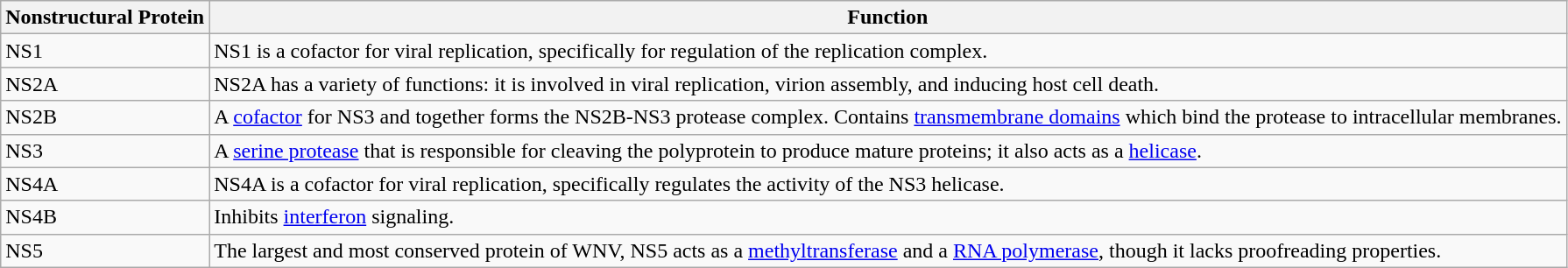<table class="wikitable">
<tr>
<th>Nonstructural Protein</th>
<th>Function</th>
</tr>
<tr>
<td>NS1</td>
<td>NS1 is a cofactor for viral replication, specifically for regulation of the replication complex.</td>
</tr>
<tr>
<td>NS2A</td>
<td>NS2A has a variety of functions: it is involved in viral replication, virion assembly, and inducing host cell death.</td>
</tr>
<tr>
<td>NS2B</td>
<td>A <a href='#'>cofactor</a> for NS3 and together forms the NS2B-NS3 protease complex. Contains <a href='#'>transmembrane domains</a> which bind the protease to intracellular membranes.</td>
</tr>
<tr>
<td>NS3</td>
<td>A <a href='#'>serine protease</a> that is responsible for cleaving the polyprotein to produce mature proteins; it also acts as a <a href='#'>helicase</a>.</td>
</tr>
<tr>
<td>NS4A</td>
<td>NS4A is a cofactor for viral replication, specifically regulates the activity of the NS3 helicase.</td>
</tr>
<tr>
<td>NS4B</td>
<td>Inhibits <a href='#'>interferon</a> signaling.</td>
</tr>
<tr>
<td>NS5</td>
<td>The largest and most conserved protein of WNV, NS5 acts as a <a href='#'>methyltransferase</a> and a <a href='#'>RNA polymerase</a>, though it lacks proofreading properties.</td>
</tr>
</table>
